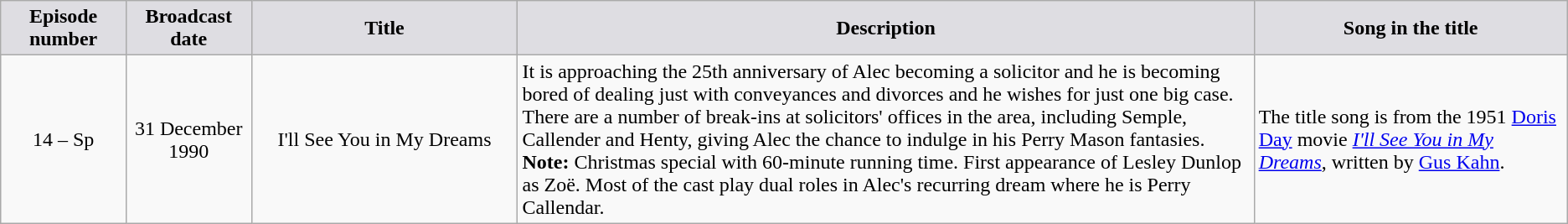<table class="wikitable" border="1">
<tr>
<th style="background-color: #DEDDE2" width=8%>Episode number</th>
<th style="background-color: #DEDDE2" width=8%>Broadcast date</th>
<th style="background-color: #DEDDE2" width=17%>Title</th>
<th style="background-color: #DEDDE2" width=47%>Description</th>
<th style="background-color: #DEDDE2" width=20%>Song in the title</th>
</tr>
<tr>
<td align=center>14 – Sp</td>
<td align=center>31 December 1990</td>
<td align=center>I'll See You in My Dreams</td>
<td>It is approaching the 25th anniversary of Alec becoming a solicitor and he is becoming bored of dealing just with conveyances and divorces and he wishes for just one big case. There are a number of break-ins at solicitors' offices in the area, including Semple, Callender and Henty, giving Alec the chance to indulge in his Perry Mason fantasies. <strong>Note:</strong> Christmas special with 60-minute running time. First appearance of Lesley Dunlop as Zoë. Most of the cast play dual roles in Alec's recurring dream where he is Perry Callendar.</td>
<td>The title song is from the 1951 <a href='#'>Doris Day</a> movie <em><a href='#'>I'll See You in My Dreams</a></em>, written by <a href='#'>Gus Kahn</a>.</td>
</tr>
</table>
